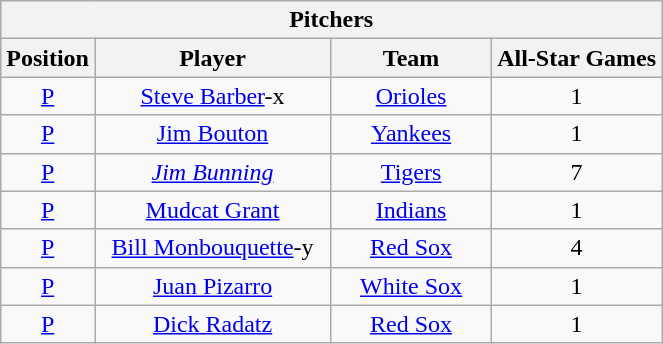<table class="wikitable" style="font-size: 100%; text-align:center;">
<tr>
<th colspan="4">Pitchers</th>
</tr>
<tr>
<th>Position</th>
<th width="150">Player</th>
<th width="100">Team</th>
<th>All-Star Games</th>
</tr>
<tr>
<td><a href='#'>P</a></td>
<td><a href='#'>Steve Barber</a>-x</td>
<td><a href='#'>Orioles</a></td>
<td>1</td>
</tr>
<tr>
<td><a href='#'>P</a></td>
<td><a href='#'>Jim Bouton</a></td>
<td><a href='#'>Yankees</a></td>
<td>1</td>
</tr>
<tr>
<td><a href='#'>P</a></td>
<td><em><a href='#'>Jim Bunning</a></em></td>
<td><a href='#'>Tigers</a></td>
<td>7</td>
</tr>
<tr>
<td><a href='#'>P</a></td>
<td><a href='#'>Mudcat Grant</a></td>
<td><a href='#'>Indians</a></td>
<td>1</td>
</tr>
<tr>
<td><a href='#'>P</a></td>
<td><a href='#'>Bill Monbouquette</a>-y</td>
<td><a href='#'>Red Sox</a></td>
<td>4</td>
</tr>
<tr>
<td><a href='#'>P</a></td>
<td><a href='#'>Juan Pizarro</a></td>
<td><a href='#'>White Sox</a></td>
<td>1</td>
</tr>
<tr>
<td><a href='#'>P</a></td>
<td><a href='#'>Dick Radatz</a></td>
<td><a href='#'>Red Sox</a></td>
<td>1</td>
</tr>
</table>
